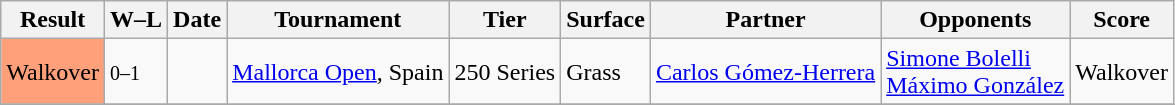<table class="sortable wikitable">
<tr>
<th>Result</th>
<th class="unsortable">W–L</th>
<th>Date</th>
<th>Tournament</th>
<th>Tier</th>
<th>Surface</th>
<th>Partner</th>
<th>Opponents</th>
<th class="unsortable">Score</th>
</tr>
<tr>
<td style="background:#ffa07a;">Walkover</td>
<td><small>0–1</small></td>
<td><a href='#'></a></td>
<td><a href='#'>Mallorca Open</a>, Spain</td>
<td>250 Series</td>
<td>Grass</td>
<td> <a href='#'>Carlos Gómez-Herrera</a></td>
<td> <a href='#'>Simone Bolelli</a> <br>  <a href='#'>Máximo González</a></td>
<td>Walkover</td>
</tr>
<tr>
</tr>
</table>
